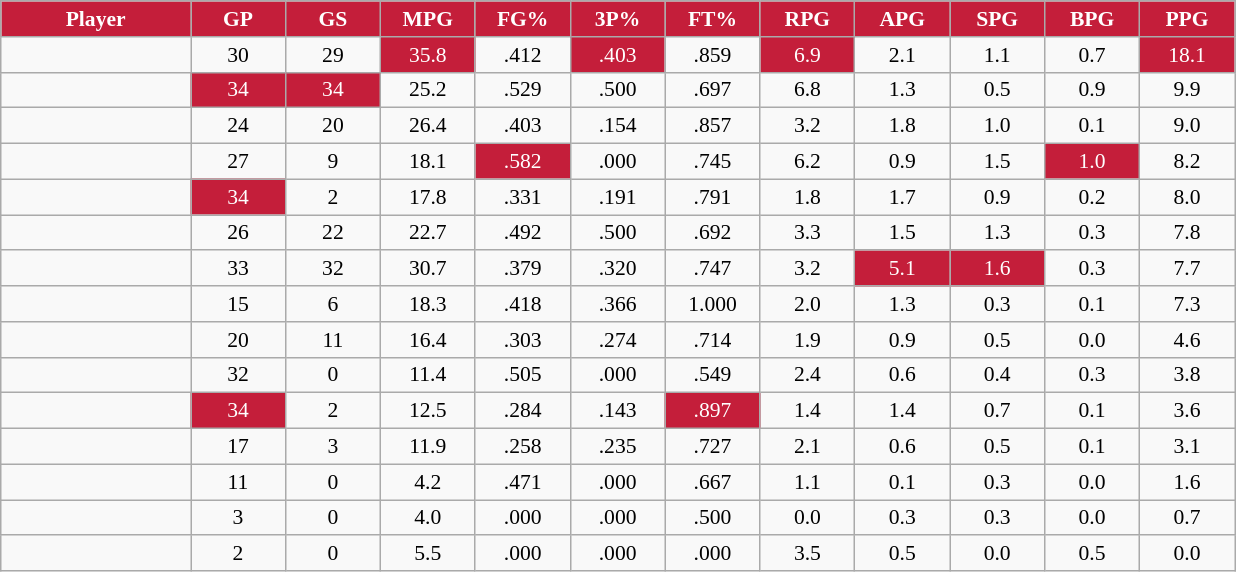<table class="wikitable sortable" style="font-size:90%; text-align:center;">
<tr>
<th style="background:#C41E3A;color:white;" width="10%">Player</th>
<th style="background:#C41E3A;color:white;" width="5%">GP</th>
<th style="background:#C41E3A;color:white;" width="5%">GS</th>
<th style="background:#C41E3A;color:white;" width="5%">MPG</th>
<th style="background:#C41E3A;color:white;" width="5%">FG%</th>
<th style="background:#C41E3A;color:white;" width="5%">3P%</th>
<th style="background:#C41E3A;color:white;" width="5%">FT%</th>
<th style="background:#C41E3A;color:white;" width="5%">RPG</th>
<th style="background:#C41E3A;color:white;" width="5%">APG</th>
<th style="background:#C41E3A;color:white;" width="5%">SPG</th>
<th style="background:#C41E3A;color:white;" width="5%">BPG</th>
<th style="background:#C41E3A;color:white;" width="5%">PPG</th>
</tr>
<tr>
<td></td>
<td>30</td>
<td>29</td>
<td style="background:#C41E3A;color:white;">35.8</td>
<td>.412</td>
<td style="background:#C41E3A;color:white;">.403</td>
<td>.859</td>
<td style="background:#C41E3A;color:white;">6.9</td>
<td>2.1</td>
<td>1.1</td>
<td>0.7</td>
<td style="background:#C41E3A;color:white;">18.1</td>
</tr>
<tr>
<td></td>
<td style="background:#C41E3A;color:white;">34</td>
<td style="background:#C41E3A;color:white;">34</td>
<td>25.2</td>
<td>.529</td>
<td>.500</td>
<td>.697</td>
<td>6.8</td>
<td>1.3</td>
<td>0.5</td>
<td>0.9</td>
<td>9.9</td>
</tr>
<tr>
<td></td>
<td>24</td>
<td>20</td>
<td>26.4</td>
<td>.403</td>
<td>.154</td>
<td>.857</td>
<td>3.2</td>
<td>1.8</td>
<td>1.0</td>
<td>0.1</td>
<td>9.0</td>
</tr>
<tr>
<td></td>
<td>27</td>
<td>9</td>
<td>18.1</td>
<td style="background:#C41E3A;color:white;">.582</td>
<td>.000</td>
<td>.745</td>
<td>6.2</td>
<td>0.9</td>
<td>1.5</td>
<td style="background:#C41E3A;color:white;">1.0</td>
<td>8.2</td>
</tr>
<tr>
<td></td>
<td style="background:#C41E3A;color:white;">34</td>
<td>2</td>
<td>17.8</td>
<td>.331</td>
<td>.191</td>
<td>.791</td>
<td>1.8</td>
<td>1.7</td>
<td>0.9</td>
<td>0.2</td>
<td>8.0</td>
</tr>
<tr>
<td></td>
<td>26</td>
<td>22</td>
<td>22.7</td>
<td>.492</td>
<td>.500</td>
<td>.692</td>
<td>3.3</td>
<td>1.5</td>
<td>1.3</td>
<td>0.3</td>
<td>7.8</td>
</tr>
<tr>
<td></td>
<td>33</td>
<td>32</td>
<td>30.7</td>
<td>.379</td>
<td>.320</td>
<td>.747</td>
<td>3.2</td>
<td style="background:#C41E3A;color:white;">5.1</td>
<td style="background:#C41E3A;color:white;">1.6</td>
<td>0.3</td>
<td>7.7</td>
</tr>
<tr>
<td></td>
<td>15</td>
<td>6</td>
<td>18.3</td>
<td>.418</td>
<td>.366</td>
<td>1.000</td>
<td>2.0</td>
<td>1.3</td>
<td>0.3</td>
<td>0.1</td>
<td>7.3</td>
</tr>
<tr>
<td></td>
<td>20</td>
<td>11</td>
<td>16.4</td>
<td>.303</td>
<td>.274</td>
<td>.714</td>
<td>1.9</td>
<td>0.9</td>
<td>0.5</td>
<td>0.0</td>
<td>4.6</td>
</tr>
<tr>
<td></td>
<td>32</td>
<td>0</td>
<td>11.4</td>
<td>.505</td>
<td>.000</td>
<td>.549</td>
<td>2.4</td>
<td>0.6</td>
<td>0.4</td>
<td>0.3</td>
<td>3.8</td>
</tr>
<tr>
<td></td>
<td style="background:#C41E3A;color:white;">34</td>
<td>2</td>
<td>12.5</td>
<td>.284</td>
<td>.143</td>
<td style="background:#C41E3A;color:white;">.897</td>
<td>1.4</td>
<td>1.4</td>
<td>0.7</td>
<td>0.1</td>
<td>3.6</td>
</tr>
<tr>
<td></td>
<td>17</td>
<td>3</td>
<td>11.9</td>
<td>.258</td>
<td>.235</td>
<td>.727</td>
<td>2.1</td>
<td>0.6</td>
<td>0.5</td>
<td>0.1</td>
<td>3.1</td>
</tr>
<tr>
<td></td>
<td>11</td>
<td>0</td>
<td>4.2</td>
<td>.471</td>
<td>.000</td>
<td>.667</td>
<td>1.1</td>
<td>0.1</td>
<td>0.3</td>
<td>0.0</td>
<td>1.6</td>
</tr>
<tr>
<td></td>
<td>3</td>
<td>0</td>
<td>4.0</td>
<td>.000</td>
<td>.000</td>
<td>.500</td>
<td>0.0</td>
<td>0.3</td>
<td>0.3</td>
<td>0.0</td>
<td>0.7</td>
</tr>
<tr>
<td></td>
<td>2</td>
<td>0</td>
<td>5.5</td>
<td>.000</td>
<td>.000</td>
<td>.000</td>
<td>3.5</td>
<td>0.5</td>
<td>0.0</td>
<td>0.5</td>
<td>0.0</td>
</tr>
</table>
